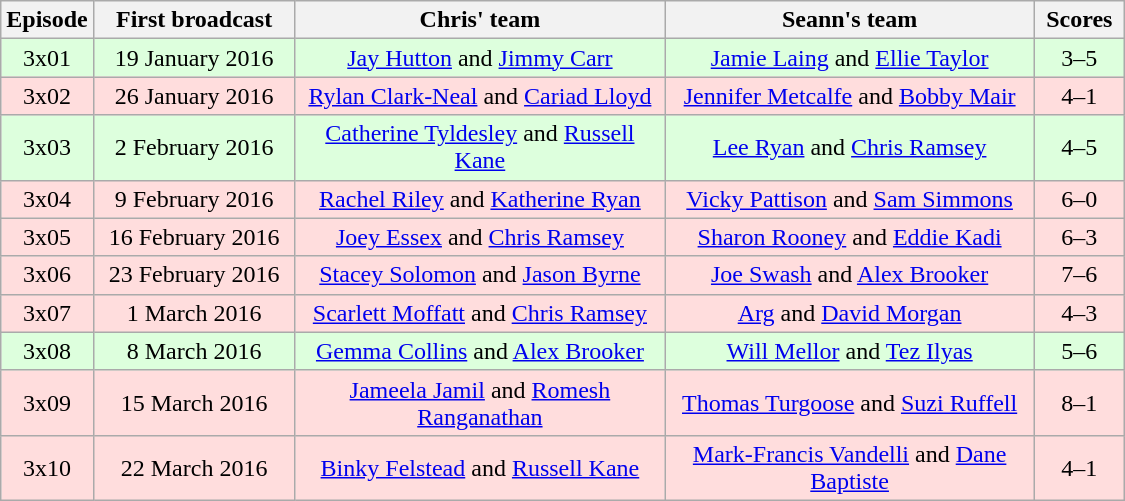<table width="750" class="wikitable" style="text-align:center;">
<tr>
<th width="8%">Episode</th>
<th width="18%">First broadcast</th>
<th width="33%">Chris' team</th>
<th width="33%">Seann's team</th>
<th width="8%">Scores</th>
</tr>
<tr bgcolor="#ddffdd">
<td>3x01</td>
<td>19 January 2016</td>
<td><a href='#'>Jay Hutton</a> and <a href='#'>Jimmy Carr</a></td>
<td><a href='#'>Jamie Laing</a> and <a href='#'>Ellie Taylor</a></td>
<td>3–5</td>
</tr>
<tr bgcolor="#ffdddd">
<td>3x02</td>
<td>26 January 2016</td>
<td><a href='#'>Rylan Clark-Neal</a> and <a href='#'>Cariad Lloyd</a></td>
<td><a href='#'>Jennifer Metcalfe</a> and <a href='#'>Bobby Mair</a></td>
<td>4–1</td>
</tr>
<tr bgcolor="#ddffdd">
<td>3x03</td>
<td>2 February 2016</td>
<td><a href='#'>Catherine Tyldesley</a> and <a href='#'>Russell Kane</a></td>
<td><a href='#'>Lee Ryan</a> and <a href='#'>Chris Ramsey</a></td>
<td>4–5</td>
</tr>
<tr bgcolor="#ffdddd">
<td>3x04</td>
<td>9 February 2016</td>
<td><a href='#'>Rachel Riley</a> and <a href='#'>Katherine Ryan</a></td>
<td><a href='#'>Vicky Pattison</a> and <a href='#'>Sam Simmons</a></td>
<td>6–0</td>
</tr>
<tr bgcolor="#ffdddd">
<td>3x05</td>
<td>16 February 2016</td>
<td><a href='#'>Joey Essex</a> and <a href='#'>Chris Ramsey</a></td>
<td><a href='#'>Sharon Rooney</a> and <a href='#'>Eddie Kadi</a></td>
<td>6–3</td>
</tr>
<tr bgcolor="#ffdddd">
<td>3x06</td>
<td>23 February 2016</td>
<td><a href='#'>Stacey Solomon</a> and <a href='#'>Jason Byrne</a></td>
<td><a href='#'>Joe Swash</a> and <a href='#'>Alex Brooker</a></td>
<td>7–6</td>
</tr>
<tr bgcolor="#ffdddd">
<td>3x07</td>
<td>1 March 2016</td>
<td><a href='#'>Scarlett Moffatt</a> and <a href='#'>Chris Ramsey</a></td>
<td><a href='#'>Arg</a> and <a href='#'>David Morgan</a></td>
<td>4–3</td>
</tr>
<tr bgcolor="#ddffdd">
<td>3x08</td>
<td>8 March 2016</td>
<td><a href='#'>Gemma Collins</a> and <a href='#'>Alex Brooker</a></td>
<td><a href='#'>Will Mellor</a> and <a href='#'>Tez Ilyas</a></td>
<td>5–6</td>
</tr>
<tr bgcolor="#ffdddd">
<td>3x09</td>
<td>15 March 2016</td>
<td><a href='#'>Jameela Jamil</a> and <a href='#'>Romesh Ranganathan</a></td>
<td><a href='#'>Thomas Turgoose</a> and <a href='#'>Suzi Ruffell</a></td>
<td>8–1</td>
</tr>
<tr bgcolor="#ffdddd">
<td>3x10</td>
<td>22 March 2016</td>
<td><a href='#'>Binky Felstead</a> and <a href='#'>Russell Kane</a></td>
<td><a href='#'>Mark-Francis Vandelli</a> and <a href='#'>Dane Baptiste</a></td>
<td>4–1</td>
</tr>
</table>
